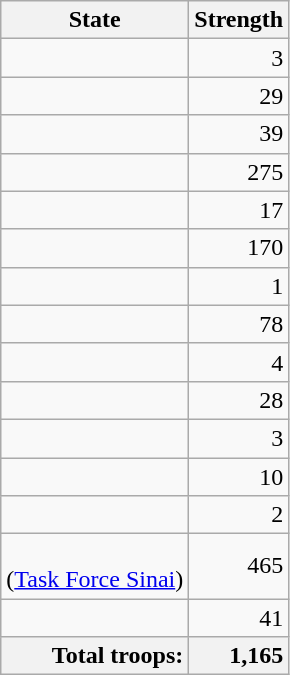<table class="wikitable sortable">
<tr>
<th>State</th>
<th>Strength</th>
</tr>
<tr>
<td></td>
<td style= " text-align:right">3</td>
</tr>
<tr>
<td></td>
<td style="text-align:right">29</td>
</tr>
<tr>
<td></td>
<td style="text-align:right">39</td>
</tr>
<tr>
<td></td>
<td style="text-align:right">275</td>
</tr>
<tr>
<td></td>
<td style="text-align:right">17</td>
</tr>
<tr>
<td></td>
<td style="text-align:right">170</td>
</tr>
<tr>
<td></td>
<td style="text-align:right">1</td>
</tr>
<tr>
<td></td>
<td style="text-align:right">78</td>
</tr>
<tr>
<td></td>
<td style="text-align:right">4</td>
</tr>
<tr>
<td></td>
<td style="text-align:right">28</td>
</tr>
<tr>
<td></td>
<td style="text-align:right">3</td>
</tr>
<tr>
<td></td>
<td style="text-align:right">10</td>
</tr>
<tr>
<td></td>
<td style="text-align:right">2</td>
</tr>
<tr>
<td><br>(<a href='#'>Task Force Sinai</a>)</td>
<td style="text-align:right">465</td>
</tr>
<tr>
<td></td>
<td style="text-align:right">41</td>
</tr>
<tr>
<th style="text-align:right">Total troops:</th>
<th style="text-align:right">1,165</th>
</tr>
</table>
